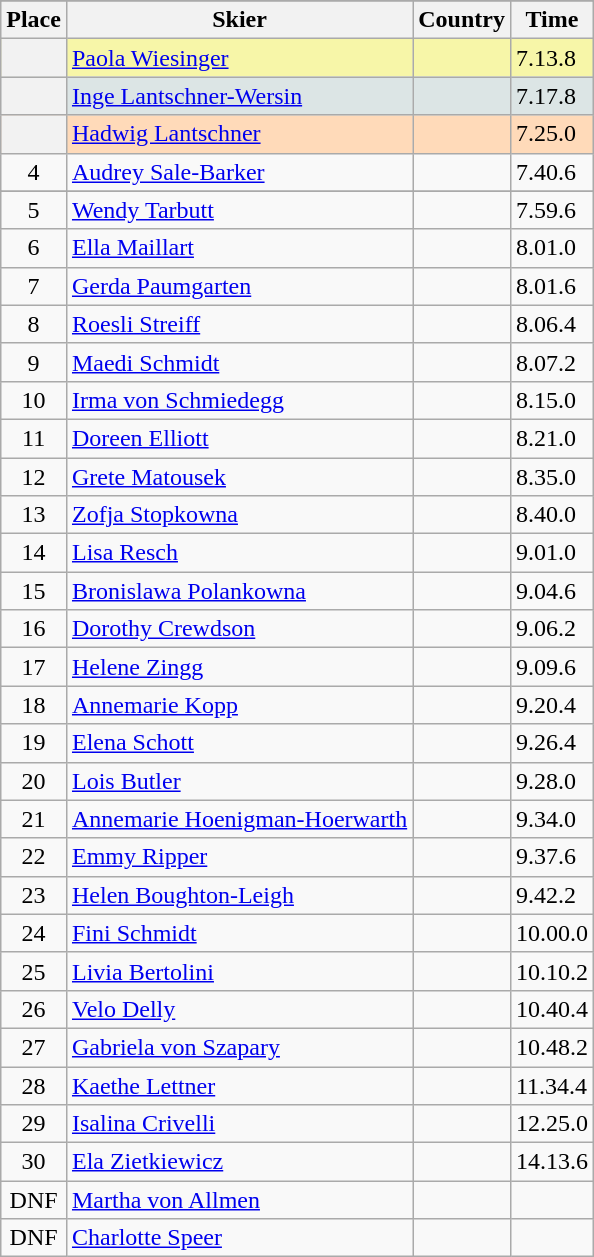<table class="wikitable sortable">
<tr>
</tr>
<tr class="hintergrundfarbe5">
</tr>
<tr style="background:#EFEFEF">
<th>Place</th>
<th>Skier</th>
<th>Country</th>
<th>Time</th>
</tr>
<tr style="background:#F7F6A8">
<th></th>
<td><a href='#'>Paola Wiesinger</a></td>
<td></td>
<td>7.13.8</td>
</tr>
<tr style="background:#DCE5E5">
<th></th>
<td><a href='#'>Inge Lantschner-Wersin</a></td>
<td></td>
<td>7.17.8</td>
</tr>
<tr style="background:#FFDAB9">
<th></th>
<td><a href='#'>Hadwig Lantschner</a></td>
<td></td>
<td>7.25.0</td>
</tr>
<tr>
<td align=center>4</td>
<td><a href='#'>Audrey Sale-Barker</a></td>
<td></td>
<td>7.40.6</td>
</tr>
<tr>
</tr>
<tr>
<td align=center>5</td>
<td><a href='#'>Wendy Tarbutt</a></td>
<td></td>
<td>7.59.6</td>
</tr>
<tr>
<td align=center>6</td>
<td><a href='#'>Ella Maillart</a></td>
<td></td>
<td>8.01.0</td>
</tr>
<tr>
<td align=center>7</td>
<td><a href='#'>Gerda Paumgarten</a></td>
<td></td>
<td>8.01.6</td>
</tr>
<tr>
<td align=center>8</td>
<td><a href='#'>Roesli Streiff</a></td>
<td></td>
<td>8.06.4</td>
</tr>
<tr>
<td align=center>9</td>
<td><a href='#'>Maedi Schmidt</a></td>
<td></td>
<td>8.07.2</td>
</tr>
<tr>
<td align=center>10</td>
<td><a href='#'>Irma von Schmiedegg</a></td>
<td></td>
<td>8.15.0</td>
</tr>
<tr>
<td align=center>11</td>
<td><a href='#'>Doreen Elliott</a></td>
<td></td>
<td>8.21.0</td>
</tr>
<tr>
<td align=center>12</td>
<td><a href='#'>Grete Matousek</a></td>
<td></td>
<td>8.35.0</td>
</tr>
<tr>
<td align=center>13</td>
<td><a href='#'>Zofja Stopkowna</a></td>
<td></td>
<td>8.40.0</td>
</tr>
<tr>
<td align=center>14</td>
<td><a href='#'>Lisa Resch</a></td>
<td></td>
<td>9.01.0</td>
</tr>
<tr>
<td align=center>15</td>
<td><a href='#'>Bronislawa Polankowna</a></td>
<td></td>
<td>9.04.6</td>
</tr>
<tr>
<td align=center>16</td>
<td><a href='#'>Dorothy Crewdson</a></td>
<td></td>
<td>9.06.2</td>
</tr>
<tr>
<td align=center>17</td>
<td><a href='#'>Helene Zingg</a></td>
<td></td>
<td>9.09.6</td>
</tr>
<tr>
<td align=center>18</td>
<td><a href='#'>Annemarie Kopp</a></td>
<td></td>
<td>9.20.4</td>
</tr>
<tr>
<td align=center>19</td>
<td><a href='#'>Elena Schott</a></td>
<td></td>
<td>9.26.4</td>
</tr>
<tr>
<td align=center>20</td>
<td><a href='#'>Lois Butler</a></td>
<td></td>
<td>9.28.0</td>
</tr>
<tr>
<td align=center>21</td>
<td><a href='#'>Annemarie Hoenigman-Hoerwarth</a></td>
<td></td>
<td>9.34.0</td>
</tr>
<tr>
<td align=center>22</td>
<td><a href='#'>Emmy Ripper</a></td>
<td></td>
<td>9.37.6</td>
</tr>
<tr>
<td align=center>23</td>
<td><a href='#'>Helen Boughton-Leigh</a></td>
<td></td>
<td>9.42.2</td>
</tr>
<tr>
<td align=center>24</td>
<td><a href='#'>Fini Schmidt</a></td>
<td></td>
<td>10.00.0</td>
</tr>
<tr>
<td align=center>25</td>
<td><a href='#'>Livia Bertolini</a></td>
<td></td>
<td>10.10.2</td>
</tr>
<tr>
<td align=center>26</td>
<td><a href='#'>Velo Delly</a></td>
<td></td>
<td>10.40.4</td>
</tr>
<tr>
<td align=center>27</td>
<td><a href='#'>Gabriela von Szapary</a></td>
<td></td>
<td>10.48.2</td>
</tr>
<tr>
<td align=center>28</td>
<td><a href='#'>Kaethe Lettner</a></td>
<td></td>
<td>11.34.4</td>
</tr>
<tr>
<td align=center>29</td>
<td><a href='#'>Isalina Crivelli</a></td>
<td></td>
<td>12.25.0</td>
</tr>
<tr>
<td align=center>30</td>
<td><a href='#'>Ela Zietkiewicz</a></td>
<td></td>
<td>14.13.6</td>
</tr>
<tr>
<td align=center>DNF</td>
<td><a href='#'>Martha von Allmen</a></td>
<td></td>
<td></td>
</tr>
<tr>
<td align=center>DNF</td>
<td><a href='#'>Charlotte Speer</a></td>
<td></td>
<td></td>
</tr>
</table>
